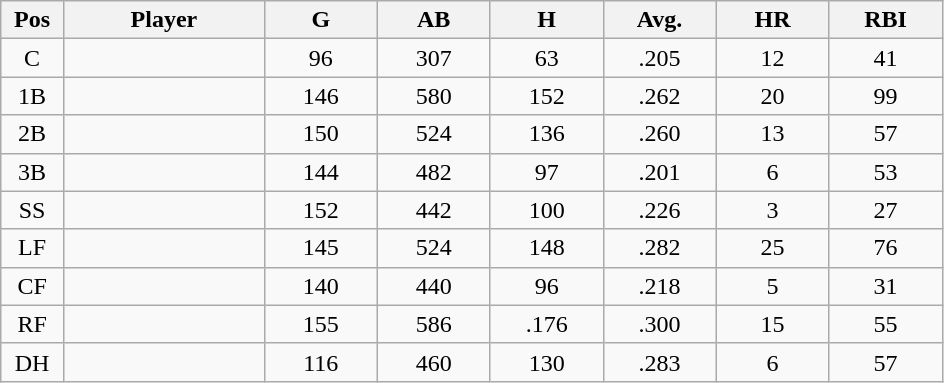<table class="wikitable sortable">
<tr>
<th bgcolor="#DDDDFF" width="5%">Pos</th>
<th bgcolor="#DDDDFF" width="16%">Player</th>
<th bgcolor="#DDDDFF" width="9%">G</th>
<th bgcolor="#DDDDFF" width="9%">AB</th>
<th bgcolor="#DDDDFF" width="9%">H</th>
<th bgcolor="#DDDDFF" width="9%">Avg.</th>
<th bgcolor="#DDDDFF" width="9%">HR</th>
<th bgcolor="#DDDDFF" width="9%">RBI</th>
</tr>
<tr align="center">
<td>C</td>
<td></td>
<td>96</td>
<td>307</td>
<td>63</td>
<td>.205</td>
<td>12</td>
<td>41</td>
</tr>
<tr align="center">
<td>1B</td>
<td></td>
<td>146</td>
<td>580</td>
<td>152</td>
<td>.262</td>
<td>20</td>
<td>99</td>
</tr>
<tr align="center">
<td>2B</td>
<td></td>
<td>150</td>
<td>524</td>
<td>136</td>
<td>.260</td>
<td>13</td>
<td>57</td>
</tr>
<tr align="center">
<td>3B</td>
<td></td>
<td>144</td>
<td>482</td>
<td>97</td>
<td>.201</td>
<td>6</td>
<td>53</td>
</tr>
<tr align="center">
<td>SS</td>
<td></td>
<td>152</td>
<td>442</td>
<td>100</td>
<td>.226</td>
<td>3</td>
<td>27</td>
</tr>
<tr align="center">
<td>LF</td>
<td></td>
<td>145</td>
<td>524</td>
<td>148</td>
<td>.282</td>
<td>25</td>
<td>76</td>
</tr>
<tr align="center">
<td>CF</td>
<td></td>
<td>140</td>
<td>440</td>
<td>96</td>
<td>.218</td>
<td>5</td>
<td>31</td>
</tr>
<tr align="center">
<td>RF</td>
<td></td>
<td>155</td>
<td>586</td>
<td>.176</td>
<td>.300</td>
<td>15</td>
<td>55</td>
</tr>
<tr align="center">
<td>DH</td>
<td></td>
<td>116</td>
<td>460</td>
<td>130</td>
<td>.283</td>
<td>6</td>
<td>57</td>
</tr>
</table>
